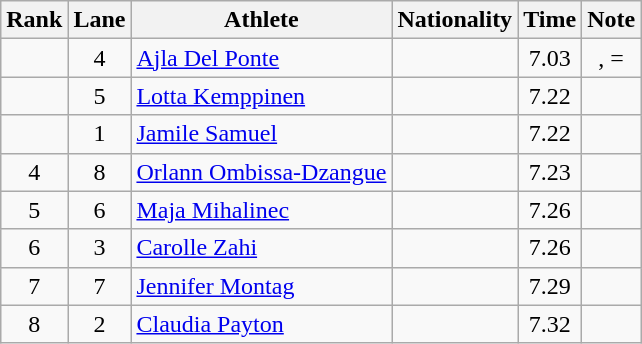<table class="wikitable sortable" style="text-align:center">
<tr>
<th>Rank</th>
<th>Lane</th>
<th>Athlete</th>
<th>Nationality</th>
<th>Time</th>
<th>Note</th>
</tr>
<tr>
<td></td>
<td>4</td>
<td align=left><a href='#'>Ajla Del Ponte</a></td>
<td align=left></td>
<td>7.03</td>
<td>, =</td>
</tr>
<tr>
<td></td>
<td>5</td>
<td align=left><a href='#'>Lotta Kemppinen</a></td>
<td align=left></td>
<td>7.22</td>
<td></td>
</tr>
<tr>
<td></td>
<td>1</td>
<td align=left><a href='#'>Jamile Samuel</a></td>
<td align=left></td>
<td>7.22</td>
<td></td>
</tr>
<tr>
<td>4</td>
<td>8</td>
<td align=left><a href='#'>Orlann Ombissa-Dzangue</a></td>
<td align=left></td>
<td>7.23</td>
<td></td>
</tr>
<tr>
<td>5</td>
<td>6</td>
<td align=left><a href='#'>Maja Mihalinec</a></td>
<td align=left></td>
<td>7.26</td>
<td></td>
</tr>
<tr>
<td>6</td>
<td>3</td>
<td align=left><a href='#'>Carolle Zahi</a></td>
<td align=left></td>
<td>7.26</td>
<td></td>
</tr>
<tr>
<td>7</td>
<td>7</td>
<td align=left><a href='#'>Jennifer Montag</a></td>
<td align=left></td>
<td>7.29</td>
<td></td>
</tr>
<tr>
<td>8</td>
<td>2</td>
<td align=left><a href='#'>Claudia Payton</a></td>
<td align=left></td>
<td>7.32</td>
<td></td>
</tr>
</table>
